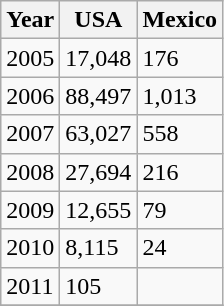<table class="wikitable">
<tr>
<th>Year</th>
<th>USA</th>
<th>Mexico</th>
</tr>
<tr>
<td>2005</td>
<td>17,048</td>
<td>176</td>
</tr>
<tr>
<td>2006</td>
<td>88,497</td>
<td>1,013</td>
</tr>
<tr>
<td>2007</td>
<td>63,027</td>
<td>558</td>
</tr>
<tr>
<td>2008</td>
<td>27,694</td>
<td>216</td>
</tr>
<tr>
<td>2009</td>
<td>12,655</td>
<td>79</td>
</tr>
<tr>
<td>2010</td>
<td>8,115</td>
<td>24</td>
</tr>
<tr>
<td>2011</td>
<td>105</td>
<td></td>
</tr>
<tr>
</tr>
</table>
